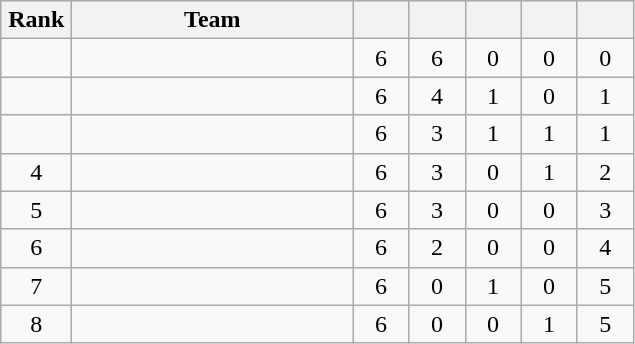<table class="wikitable" style="text-align: center;">
<tr>
<th width=40>Rank</th>
<th width=180>Team</th>
<th width=30></th>
<th width=30></th>
<th width=30></th>
<th width=30></th>
<th width=30></th>
</tr>
<tr>
<td></td>
<td align=left></td>
<td>6</td>
<td>6</td>
<td>0</td>
<td>0</td>
<td>0</td>
</tr>
<tr>
<td></td>
<td align=left></td>
<td>6</td>
<td>4</td>
<td>1</td>
<td>0</td>
<td>1</td>
</tr>
<tr>
<td></td>
<td align=left></td>
<td>6</td>
<td>3</td>
<td>1</td>
<td>1</td>
<td>1</td>
</tr>
<tr>
<td>4</td>
<td align=left></td>
<td>6</td>
<td>3</td>
<td>0</td>
<td>1</td>
<td>2</td>
</tr>
<tr>
<td>5</td>
<td align=left></td>
<td>6</td>
<td>3</td>
<td>0</td>
<td>0</td>
<td>3</td>
</tr>
<tr>
<td>6</td>
<td align=left></td>
<td>6</td>
<td>2</td>
<td>0</td>
<td>0</td>
<td>4</td>
</tr>
<tr>
<td>7</td>
<td align=left></td>
<td>6</td>
<td>0</td>
<td>1</td>
<td>0</td>
<td>5</td>
</tr>
<tr>
<td>8</td>
<td align=left></td>
<td>6</td>
<td>0</td>
<td>0</td>
<td>1</td>
<td>5</td>
</tr>
</table>
